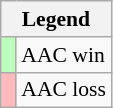<table class="wikitable" style="font-size:90%">
<tr>
<th colspan="2">Legend</th>
</tr>
<tr>
<td style="background:#bfb;"> </td>
<td>AAC win</td>
</tr>
<tr>
<td style="background:#fbb;"> </td>
<td>AAC loss</td>
</tr>
</table>
